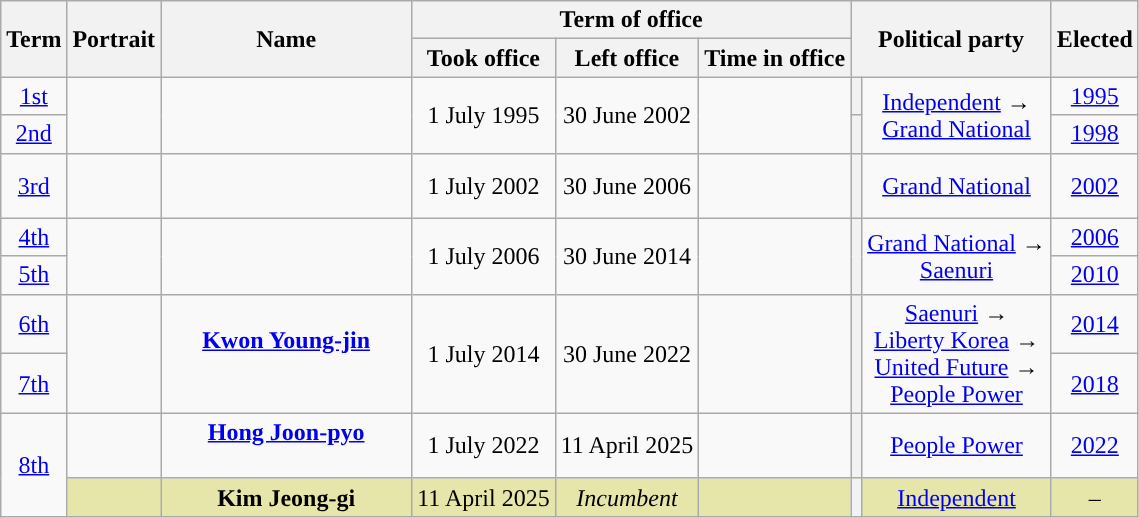<table class="wikitable" style="text-align:center">
<tr>
<th rowspan="2">Term</th>
<th rowspan="2">Portrait</th>
<th rowspan="2" width="160">Name<br></th>
<th colspan="3">Term of office</th>
<th colspan="2" rowspan="2">Political party</th>
<th rowspan="2">Elected</th>
</tr>
<tr>
<th>Took office</th>
<th>Left office</th>
<th>Time in office</th>
</tr>
<tr>
<td><a href='#'>1st</a></td>
<td rowspan="2"></td>
<td rowspan="2"><strong></strong><br><br></td>
<td rowspan="2">1 July 1995</td>
<td rowspan="2">30 June 2002</td>
<td rowspan="2"></td>
<th style="background:"></th>
<td rowspan="2"><a href='#'>Independent</a> →<br><a href='#'>Grand National</a></td>
<td><a href='#'>1995</a></td>
</tr>
<tr>
<td><a href='#'>2nd</a></td>
<th style="background:"></th>
<td><a href='#'>1998</a></td>
</tr>
<tr>
<td><a href='#'>3rd</a></td>
<td></td>
<td><strong></strong><br><br></td>
<td>1 July 2002</td>
<td>30 June 2006</td>
<td></td>
<th style="background:"></th>
<td><a href='#'>Grand National</a></td>
<td><a href='#'>2002</a></td>
</tr>
<tr>
<td><a href='#'>4th</a></td>
<td rowspan="2"></td>
<td rowspan="2"><strong></strong><br><br></td>
<td rowspan="2">1 July 2006</td>
<td rowspan="2">30 June 2014</td>
<td rowspan="2"></td>
<th rowspan="2" style="background:"></th>
<td rowspan="2"><a href='#'>Grand National</a> →<br><a href='#'>Saenuri</a></td>
<td><a href='#'>2006</a></td>
</tr>
<tr>
<td><a href='#'>5th</a></td>
<td><a href='#'>2010</a></td>
</tr>
<tr>
<td><a href='#'>6th</a></td>
<td rowspan="2"></td>
<td rowspan="2"><strong><a href='#'>Kwon Young-jin</a></strong><br><br></td>
<td rowspan="2">1 July 2014</td>
<td rowspan="2">30 June 2022</td>
<td rowspan="2"></td>
<th rowspan="2" style="background:"></th>
<td rowspan="2"><a href='#'>Saenuri</a> →<br><a href='#'>Liberty Korea</a> →<br><a href='#'>United Future</a> →<br><a href='#'>People Power</a></td>
<td><a href='#'>2014</a></td>
</tr>
<tr>
<td><a href='#'>7th</a></td>
<td><a href='#'>2018</a></td>
</tr>
<tr>
<td rowspan="2"><a href='#'>8th</a></td>
<td></td>
<td><strong><a href='#'>Hong Joon-pyo</a></strong><br><br></td>
<td>1 July 2022</td>
<td>11 April 2025</td>
<td></td>
<th style="background:"></th>
<td><a href='#'>People Power</a></td>
<td><a href='#'>2022</a></td>
</tr>
<tr style="background:#E6E6AA;">
<td></td>
<td><strong>Kim Jeong-gi</strong><br></td>
<td>11 April 2025</td>
<td><em>Incumbent</em></td>
<td></td>
<th style="background:"></th>
<td><a href='#'>Independent</a></td>
<td>–</td>
</tr>
</table>
